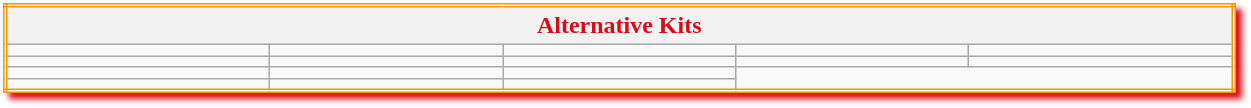<table class="wikitable mw-collapsible mw-collapsed" style="width:65%; border:double #F39700; box-shadow: 4px 4px 4px #D70C18;">
<tr style="color:#D70C18; font-weight:bold;">
<th colspan="5">Alternative Kits</th>
</tr>
<tr>
<td></td>
<td></td>
<td></td>
<td></td>
<td></td>
</tr>
<tr>
<td></td>
<td></td>
<td></td>
<td></td>
<td></td>
</tr>
<tr>
<td></td>
<td></td>
<td></td>
</tr>
<tr>
<td></td>
<td></td>
<td></td>
</tr>
</table>
